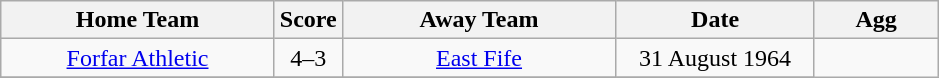<table class="wikitable" style="text-align:center;">
<tr>
<th width=175>Home Team</th>
<th width=20>Score</th>
<th width=175>Away Team</th>
<th width= 125>Date</th>
<th width= 75>Agg</th>
</tr>
<tr>
<td><a href='#'>Forfar Athletic</a></td>
<td>4–3</td>
<td><a href='#'>East Fife</a></td>
<td>31 August 1964</td>
</tr>
<tr>
</tr>
</table>
